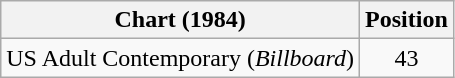<table class="wikitable">
<tr>
<th>Chart (1984)</th>
<th>Position</th>
</tr>
<tr>
<td>US Adult Contemporary (<em>Billboard</em>)</td>
<td align="center">43</td>
</tr>
</table>
